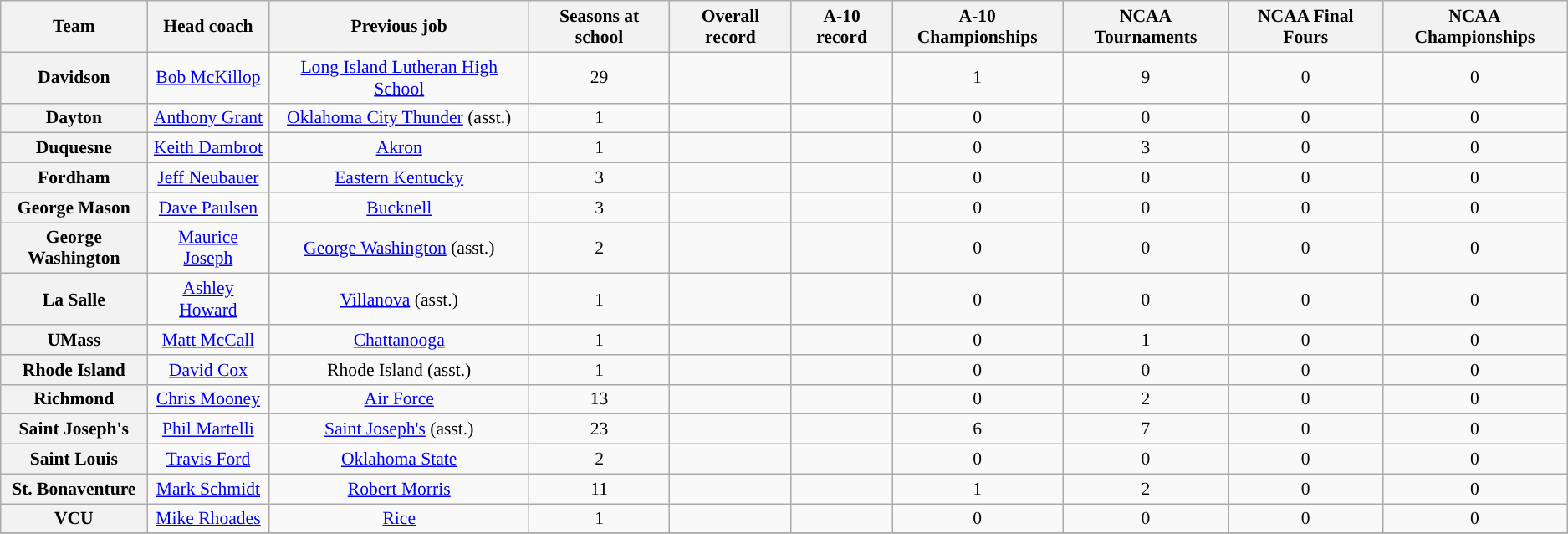<table class="wikitable sortable" style="text-align: center;font-size:90%;">
<tr>
<th width="110">Team</th>
<th>Head coach</th>
<th>Previous job</th>
<th>Seasons at school</th>
<th>Overall record</th>
<th>A-10 record</th>
<th>A-10 Championships</th>
<th>NCAA Tournaments</th>
<th>NCAA Final Fours</th>
<th>NCAA Championships</th>
</tr>
<tr>
<th style=>Davidson</th>
<td><a href='#'>Bob McKillop</a></td>
<td><a href='#'>Long Island Lutheran High School</a></td>
<td>29</td>
<td></td>
<td></td>
<td>1</td>
<td>9</td>
<td>0</td>
<td>0</td>
</tr>
<tr>
<th style="background:#">Dayton</th>
<td><a href='#'>Anthony Grant</a></td>
<td><a href='#'>Oklahoma City Thunder</a> (asst.)</td>
<td>1</td>
<td></td>
<td></td>
<td>0</td>
<td>0</td>
<td>0</td>
<td>0</td>
</tr>
<tr>
<th style=>Duquesne</th>
<td><a href='#'>Keith Dambrot</a></td>
<td><a href='#'>Akron</a></td>
<td>1</td>
<td></td>
<td></td>
<td>0</td>
<td>3</td>
<td>0</td>
<td>0</td>
</tr>
<tr>
<th style=>Fordham</th>
<td><a href='#'>Jeff Neubauer</a></td>
<td><a href='#'>Eastern Kentucky</a></td>
<td>3</td>
<td></td>
<td></td>
<td>0</td>
<td>0</td>
<td>0</td>
<td>0</td>
</tr>
<tr>
<th style=>George Mason</th>
<td><a href='#'>Dave Paulsen</a></td>
<td><a href='#'>Bucknell</a></td>
<td>3</td>
<td></td>
<td></td>
<td>0</td>
<td>0</td>
<td>0</td>
<td>0</td>
</tr>
<tr>
<th style=>George Washington</th>
<td><a href='#'>Maurice Joseph</a></td>
<td><a href='#'>George Washington</a> (asst.)</td>
<td>2</td>
<td></td>
<td></td>
<td>0</td>
<td>0</td>
<td>0</td>
<td>0</td>
</tr>
<tr>
<th style=>La Salle</th>
<td><a href='#'>Ashley Howard</a></td>
<td><a href='#'>Villanova</a> (asst.)</td>
<td>1</td>
<td></td>
<td></td>
<td>0</td>
<td>0</td>
<td>0</td>
<td>0</td>
</tr>
<tr>
<th style=>UMass</th>
<td><a href='#'>Matt McCall</a></td>
<td><a href='#'>Chattanooga</a></td>
<td>1</td>
<td></td>
<td></td>
<td>0</td>
<td>1</td>
<td>0</td>
<td>0</td>
</tr>
<tr>
<th style=>Rhode Island</th>
<td><a href='#'>David Cox</a></td>
<td>Rhode Island (asst.)</td>
<td>1</td>
<td></td>
<td></td>
<td>0</td>
<td>0</td>
<td>0</td>
<td>0</td>
</tr>
<tr>
<th style=>Richmond</th>
<td><a href='#'>Chris Mooney</a></td>
<td><a href='#'>Air Force</a></td>
<td>13</td>
<td></td>
<td></td>
<td>0</td>
<td>2</td>
<td>0</td>
<td>0</td>
</tr>
<tr>
<th style=>Saint Joseph's</th>
<td><a href='#'>Phil Martelli</a></td>
<td><a href='#'>Saint Joseph's</a> (asst.)</td>
<td>23</td>
<td></td>
<td></td>
<td>6</td>
<td>7</td>
<td>0</td>
<td>0</td>
</tr>
<tr>
<th style=>Saint Louis</th>
<td><a href='#'>Travis Ford</a></td>
<td><a href='#'>Oklahoma State</a></td>
<td>2</td>
<td></td>
<td></td>
<td>0</td>
<td>0</td>
<td>0</td>
<td>0</td>
</tr>
<tr>
<th style=>St. Bonaventure</th>
<td><a href='#'>Mark Schmidt</a></td>
<td><a href='#'>Robert Morris</a></td>
<td>11</td>
<td></td>
<td></td>
<td>1</td>
<td>2</td>
<td>0</td>
<td>0</td>
</tr>
<tr>
<th style=>VCU</th>
<td><a href='#'>Mike Rhoades</a></td>
<td><a href='#'>Rice</a></td>
<td>1</td>
<td></td>
<td></td>
<td>0</td>
<td>0</td>
<td>0</td>
<td>0</td>
</tr>
<tr>
</tr>
</table>
